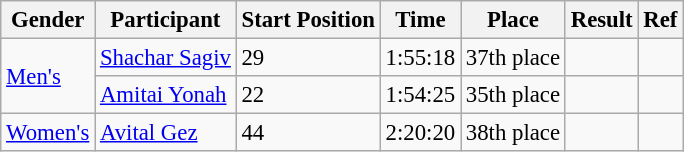<table class="wikitable" style="font-size: 95%;">
<tr>
<th>Gender</th>
<th>Participant</th>
<th>Start Position</th>
<th>Time</th>
<th>Place</th>
<th>Result</th>
<th>Ref</th>
</tr>
<tr>
<td rowspan="2"><a href='#'>Men's</a></td>
<td><a href='#'>Shachar Sagiv</a></td>
<td>29</td>
<td>1:55:18</td>
<td>37th place</td>
<td></td>
<td></td>
</tr>
<tr>
<td><a href='#'>Amitai Yonah</a></td>
<td>22</td>
<td>1:54:25</td>
<td>35th place</td>
<td></td>
<td></td>
</tr>
<tr>
<td><a href='#'>Women's</a></td>
<td><a href='#'>Avital Gez</a></td>
<td>44</td>
<td>2:20:20</td>
<td>38th place</td>
<td></td>
<td></td>
</tr>
</table>
